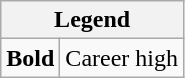<table class="wikitable mw-collapsible mw-collapsed">
<tr>
<th colspan="2">Legend</th>
</tr>
<tr>
<td><strong>Bold</strong></td>
<td>Career high</td>
</tr>
</table>
